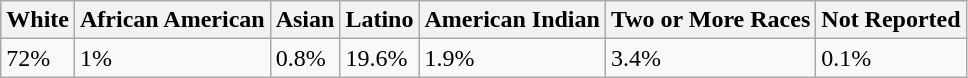<table class="wikitable">
<tr>
<th>White</th>
<th>African American</th>
<th>Asian</th>
<th>Latino</th>
<th>American Indian</th>
<th>Two or More Races</th>
<th>Not Reported</th>
</tr>
<tr>
<td>72%</td>
<td>1%</td>
<td>0.8%</td>
<td>19.6%</td>
<td>1.9%</td>
<td>3.4%</td>
<td>0.1%</td>
</tr>
</table>
